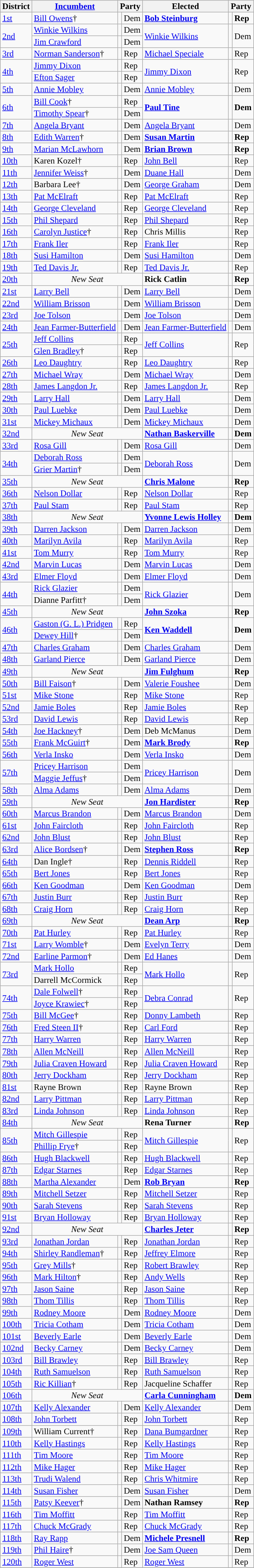<table class="sortable wikitable" style="font-size:95%;line-height:14px;">
<tr>
<th class="unsortable">District</th>
<th class="unsortable"><a href='#'>Incumbent</a></th>
<th colspan="2">Party</th>
<th class="unsortable">Elected</th>
<th colspan="2">Party</th>
</tr>
<tr>
<td><a href='#'>1st</a></td>
<td><a href='#'>Bill Owens</a>†</td>
<td style="background:"></td>
<td>Dem</td>
<td><strong><a href='#'>Bob Steinburg</a></strong></td>
<td style="background:"></td>
<td><strong>Rep</strong></td>
</tr>
<tr>
<td rowspan=2><a href='#'>2nd</a></td>
<td><a href='#'>Winkie Wilkins</a></td>
<td style="background:"></td>
<td>Dem</td>
<td rowspan=2><a href='#'>Winkie Wilkins</a></td>
<td rowspan=2 style="background:"></td>
<td rowspan=2>Dem</td>
</tr>
<tr>
<td><a href='#'>Jim Crawford</a></td>
<td style="background:"></td>
<td>Dem</td>
</tr>
<tr>
<td><a href='#'>3rd</a></td>
<td><a href='#'>Norman Sanderson</a>†</td>
<td style="background:"></td>
<td>Rep</td>
<td><a href='#'>Michael Speciale</a></td>
<td style="background:"></td>
<td>Rep</td>
</tr>
<tr>
<td rowspan=2><a href='#'>4th</a></td>
<td><a href='#'>Jimmy Dixon</a></td>
<td style="background:"></td>
<td>Rep</td>
<td rowspan=2><a href='#'>Jimmy Dixon</a></td>
<td rowspan=2 style="background:"></td>
<td rowspan=2>Rep</td>
</tr>
<tr>
<td><a href='#'>Efton Sager</a></td>
<td style="background:"></td>
<td>Rep</td>
</tr>
<tr>
<td><a href='#'>5th</a></td>
<td><a href='#'>Annie Mobley</a></td>
<td style="background:"></td>
<td>Dem</td>
<td><a href='#'>Annie Mobley</a></td>
<td style="background:"></td>
<td>Dem</td>
</tr>
<tr>
<td rowspan=2><a href='#'>6th</a></td>
<td><a href='#'>Bill Cook</a>†</td>
<td style="background:"></td>
<td>Rep</td>
<td rowspan=2><strong><a href='#'>Paul Tine</a></strong></td>
<td rowspan=2 style="background:"></td>
<td rowspan=2><strong>Dem</strong></td>
</tr>
<tr>
<td><a href='#'>Timothy Spear</a>†</td>
<td style="background:"></td>
<td>Dem</td>
</tr>
<tr>
<td><a href='#'>7th</a></td>
<td><a href='#'>Angela Bryant</a></td>
<td style="background:"></td>
<td>Dem</td>
<td><a href='#'>Angela Bryant</a></td>
<td style="background:"></td>
<td>Dem</td>
</tr>
<tr>
<td><a href='#'>8th</a></td>
<td><a href='#'>Edith Warren</a>†</td>
<td style="background:"></td>
<td>Dem</td>
<td><strong><a href='#'>Susan Martin</a></strong></td>
<td style="background:"></td>
<td><strong>Rep</strong></td>
</tr>
<tr>
<td><a href='#'>9th</a></td>
<td><a href='#'>Marian McLawhorn</a></td>
<td style="background:"></td>
<td>Dem</td>
<td><strong><a href='#'>Brian Brown</a></strong></td>
<td style="background:"></td>
<td><strong>Rep</strong></td>
</tr>
<tr>
<td><a href='#'>10th</a></td>
<td>Karen Kozel†</td>
<td style="background:"></td>
<td>Rep</td>
<td><a href='#'>John Bell</a></td>
<td style="background:"></td>
<td>Rep</td>
</tr>
<tr>
<td><a href='#'>11th</a></td>
<td><a href='#'>Jennifer Weiss</a>†</td>
<td style="background:"></td>
<td>Dem</td>
<td><a href='#'>Duane Hall</a></td>
<td style="background:"></td>
<td>Dem</td>
</tr>
<tr>
<td><a href='#'>12th</a></td>
<td>Barbara Lee†</td>
<td style="background:"></td>
<td>Dem</td>
<td><a href='#'>George Graham</a></td>
<td style="background:"></td>
<td>Dem</td>
</tr>
<tr>
<td><a href='#'>13th</a></td>
<td><a href='#'>Pat McElraft</a></td>
<td style="background:"></td>
<td>Rep</td>
<td><a href='#'>Pat McElraft</a></td>
<td style="background:"></td>
<td>Rep</td>
</tr>
<tr>
<td><a href='#'>14th</a></td>
<td><a href='#'>George Cleveland</a></td>
<td style="background:"></td>
<td>Rep</td>
<td><a href='#'>George Cleveland</a></td>
<td style="background:"></td>
<td>Rep</td>
</tr>
<tr>
<td><a href='#'>15th</a></td>
<td><a href='#'>Phil Shepard</a></td>
<td style="background:"></td>
<td>Rep</td>
<td><a href='#'>Phil Shepard</a></td>
<td style="background:"></td>
<td>Rep</td>
</tr>
<tr>
<td><a href='#'>16th</a></td>
<td><a href='#'>Carolyn Justice</a>†</td>
<td style="background:"></td>
<td>Rep</td>
<td>Chris Millis</td>
<td style="background:"></td>
<td>Rep</td>
</tr>
<tr>
<td><a href='#'>17th</a></td>
<td><a href='#'>Frank Iler</a></td>
<td style="background:"></td>
<td>Rep</td>
<td><a href='#'>Frank Iler</a></td>
<td style="background:"></td>
<td>Rep</td>
</tr>
<tr>
<td><a href='#'>18th</a></td>
<td><a href='#'>Susi Hamilton</a></td>
<td style="background:"></td>
<td>Dem</td>
<td><a href='#'>Susi Hamilton</a></td>
<td style="background:"></td>
<td>Dem</td>
</tr>
<tr>
<td><a href='#'>19th</a></td>
<td><a href='#'>Ted Davis Jr.</a></td>
<td style="background:"></td>
<td>Rep</td>
<td><a href='#'>Ted Davis Jr.</a></td>
<td style="background:"></td>
<td>Rep</td>
</tr>
<tr>
<td><a href='#'>20th</a></td>
<td colspan=3 align=center><em>New Seat</em></td>
<td><strong>Rick Catlin</strong></td>
<td style="background:"></td>
<td><strong>Rep</strong></td>
</tr>
<tr>
<td><a href='#'>21st</a></td>
<td><a href='#'>Larry Bell</a></td>
<td style="background:"></td>
<td>Dem</td>
<td><a href='#'>Larry Bell</a></td>
<td style="background:"></td>
<td>Dem</td>
</tr>
<tr>
<td><a href='#'>22nd</a></td>
<td><a href='#'>William Brisson</a></td>
<td style="background:"></td>
<td>Dem</td>
<td><a href='#'>William Brisson</a></td>
<td style="background:"></td>
<td>Dem</td>
</tr>
<tr>
<td><a href='#'>23rd</a></td>
<td><a href='#'>Joe Tolson</a></td>
<td style="background:"></td>
<td>Dem</td>
<td><a href='#'>Joe Tolson</a></td>
<td style="background:"></td>
<td>Dem</td>
</tr>
<tr>
<td><a href='#'>24th</a></td>
<td><a href='#'>Jean Farmer-Butterfield</a></td>
<td style="background:"></td>
<td>Dem</td>
<td><a href='#'>Jean Farmer-Butterfield</a></td>
<td style="background:"></td>
<td>Dem</td>
</tr>
<tr>
<td rowspan=2><a href='#'>25th</a></td>
<td><a href='#'>Jeff Collins</a></td>
<td style="background:"></td>
<td>Rep</td>
<td rowspan=2><a href='#'>Jeff Collins</a></td>
<td rowspan=2 style="background:"></td>
<td rowspan=2>Rep</td>
</tr>
<tr>
<td><a href='#'>Glen Bradley</a>†</td>
<td style="background:"></td>
<td>Rep</td>
</tr>
<tr>
<td><a href='#'>26th</a></td>
<td><a href='#'>Leo Daughtry</a></td>
<td style="background:"></td>
<td>Rep</td>
<td><a href='#'>Leo Daughtry</a></td>
<td style="background:"></td>
<td>Rep</td>
</tr>
<tr>
<td><a href='#'>27th</a></td>
<td><a href='#'>Michael Wray</a></td>
<td style="background:"></td>
<td>Dem</td>
<td><a href='#'>Michael Wray</a></td>
<td style="background:"></td>
<td>Dem</td>
</tr>
<tr>
<td><a href='#'>28th</a></td>
<td><a href='#'>James Langdon Jr.</a></td>
<td style="background:"></td>
<td>Rep</td>
<td><a href='#'>James Langdon Jr.</a></td>
<td style="background:"></td>
<td>Rep</td>
</tr>
<tr>
<td><a href='#'>29th</a></td>
<td><a href='#'>Larry Hall</a></td>
<td style="background:"></td>
<td>Dem</td>
<td><a href='#'>Larry Hall</a></td>
<td style="background:"></td>
<td>Dem</td>
</tr>
<tr>
<td><a href='#'>30th</a></td>
<td><a href='#'>Paul Luebke</a></td>
<td style="background:"></td>
<td>Dem</td>
<td><a href='#'>Paul Luebke</a></td>
<td style="background:"></td>
<td>Dem</td>
</tr>
<tr>
<td><a href='#'>31st</a></td>
<td><a href='#'>Mickey Michaux</a></td>
<td style="background:"></td>
<td>Dem</td>
<td><a href='#'>Mickey Michaux</a></td>
<td style="background:"></td>
<td>Dem</td>
</tr>
<tr>
<td><a href='#'>32nd</a></td>
<td colspan=3 align=center><em>New Seat</em></td>
<td><strong><a href='#'>Nathan Baskerville</a></strong></td>
<td style="background:"></td>
<td><strong>Dem</strong></td>
</tr>
<tr>
<td><a href='#'>33rd</a></td>
<td><a href='#'>Rosa Gill</a></td>
<td style="background:"></td>
<td>Dem</td>
<td><a href='#'>Rosa Gill</a></td>
<td style="background:"></td>
<td>Dem</td>
</tr>
<tr>
<td rowspan=2><a href='#'>34th</a></td>
<td><a href='#'>Deborah Ross</a></td>
<td style="background:"></td>
<td>Dem</td>
<td rowspan=2><a href='#'>Deborah Ross</a></td>
<td rowspan=2 style="background:"></td>
<td rowspan=2>Dem</td>
</tr>
<tr>
<td><a href='#'>Grier Martin</a>†</td>
<td style="background:"></td>
<td>Dem</td>
</tr>
<tr>
<td><a href='#'>35th</a></td>
<td colspan=3 align=center><em>New Seat</em></td>
<td><strong><a href='#'>Chris Malone</a></strong></td>
<td style="background:"></td>
<td><strong>Rep</strong></td>
</tr>
<tr>
<td><a href='#'>36th</a></td>
<td><a href='#'>Nelson Dollar</a></td>
<td style="background:"></td>
<td>Rep</td>
<td><a href='#'>Nelson Dollar</a></td>
<td style="background:"></td>
<td>Rep</td>
</tr>
<tr>
<td><a href='#'>37th</a></td>
<td><a href='#'>Paul Stam</a></td>
<td style="background:"></td>
<td>Rep</td>
<td><a href='#'>Paul Stam</a></td>
<td style="background:"></td>
<td>Rep</td>
</tr>
<tr>
<td><a href='#'>38th</a></td>
<td colspan=3 align=center><em>New Seat</em></td>
<td><strong><a href='#'>Yvonne Lewis Holley</a></strong></td>
<td style="background:"></td>
<td><strong>Dem</strong></td>
</tr>
<tr>
<td><a href='#'>39th</a></td>
<td><a href='#'>Darren Jackson</a></td>
<td style="background:"></td>
<td>Dem</td>
<td><a href='#'>Darren Jackson</a></td>
<td style="background:"></td>
<td>Dem</td>
</tr>
<tr>
<td><a href='#'>40th</a></td>
<td><a href='#'>Marilyn Avila</a></td>
<td style="background:"></td>
<td>Rep</td>
<td><a href='#'>Marilyn Avila</a></td>
<td style="background:"></td>
<td>Rep</td>
</tr>
<tr>
<td><a href='#'>41st</a></td>
<td><a href='#'>Tom Murry</a></td>
<td style="background:"></td>
<td>Rep</td>
<td><a href='#'>Tom Murry</a></td>
<td style="background:"></td>
<td>Rep</td>
</tr>
<tr>
<td><a href='#'>42nd</a></td>
<td><a href='#'>Marvin Lucas</a></td>
<td style="background:"></td>
<td>Dem</td>
<td><a href='#'>Marvin Lucas</a></td>
<td style="background:"></td>
<td>Dem</td>
</tr>
<tr>
<td><a href='#'>43rd</a></td>
<td><a href='#'>Elmer Floyd</a></td>
<td style="background:"></td>
<td>Dem</td>
<td><a href='#'>Elmer Floyd</a></td>
<td style="background:"></td>
<td>Dem</td>
</tr>
<tr>
<td rowspan=2><a href='#'>44th</a></td>
<td><a href='#'>Rick Glazier</a></td>
<td style="background:"></td>
<td>Dem</td>
<td rowspan=2><a href='#'>Rick Glazier</a></td>
<td rowspan=2 style="background:"></td>
<td rowspan=2>Dem</td>
</tr>
<tr>
<td>Dianne Parfitt†</td>
<td style="background:"></td>
<td>Dem</td>
</tr>
<tr>
<td><a href='#'>45th</a></td>
<td colspan=3 align=center><em>New Seat</em></td>
<td><strong><a href='#'>John Szoka</a></strong></td>
<td style="background:"></td>
<td><strong>Rep</strong></td>
</tr>
<tr>
<td rowspan=2><a href='#'>46th</a></td>
<td><a href='#'>Gaston (G. L.) Pridgen</a></td>
<td style="background:"></td>
<td>Rep</td>
<td rowspan=2><strong><a href='#'>Ken Waddell</a></strong></td>
<td rowspan=2 style="background:"></td>
<td rowspan=2><strong>Dem</strong></td>
</tr>
<tr>
<td><a href='#'>Dewey Hill</a>†</td>
<td style="background:"></td>
<td>Dem</td>
</tr>
<tr>
<td><a href='#'>47th</a></td>
<td><a href='#'>Charles Graham</a></td>
<td style="background:"></td>
<td>Dem</td>
<td><a href='#'>Charles Graham</a></td>
<td style="background:"></td>
<td>Dem</td>
</tr>
<tr>
<td><a href='#'>48th</a></td>
<td><a href='#'>Garland Pierce</a></td>
<td style="background:"></td>
<td>Dem</td>
<td><a href='#'>Garland Pierce</a></td>
<td style="background:"></td>
<td>Dem</td>
</tr>
<tr>
<td><a href='#'>49th</a></td>
<td colspan=3 align=center><em>New Seat</em></td>
<td><strong><a href='#'>Jim Fulghum</a></strong></td>
<td style="background:"></td>
<td><strong>Rep</strong></td>
</tr>
<tr>
<td><a href='#'>50th</a></td>
<td><a href='#'>Bill Faison</a>†</td>
<td style="background:"></td>
<td>Dem</td>
<td><a href='#'>Valerie Foushee</a></td>
<td style="background:"></td>
<td>Dem</td>
</tr>
<tr>
<td><a href='#'>51st</a></td>
<td><a href='#'>Mike Stone</a></td>
<td style="background:"></td>
<td>Rep</td>
<td><a href='#'>Mike Stone</a></td>
<td style="background:"></td>
<td>Rep</td>
</tr>
<tr>
<td><a href='#'>52nd</a></td>
<td><a href='#'>Jamie Boles</a></td>
<td style="background:"></td>
<td>Rep</td>
<td><a href='#'>Jamie Boles</a></td>
<td style="background:"></td>
<td>Rep</td>
</tr>
<tr>
<td><a href='#'>53rd</a></td>
<td><a href='#'>David Lewis</a></td>
<td style="background:"></td>
<td>Rep</td>
<td><a href='#'>David Lewis</a></td>
<td style="background:"></td>
<td>Rep</td>
</tr>
<tr>
<td><a href='#'>54th</a></td>
<td><a href='#'>Joe Hackney</a>†</td>
<td style="background:"></td>
<td>Dem</td>
<td>Deb McManus</td>
<td style="background:"></td>
<td>Dem</td>
</tr>
<tr>
<td><a href='#'>55th</a></td>
<td><a href='#'>Frank McGuirt</a>†</td>
<td style="background:"></td>
<td>Dem</td>
<td><strong><a href='#'>Mark Brody</a></strong></td>
<td style="background:"></td>
<td><strong>Rep</strong></td>
</tr>
<tr>
<td><a href='#'>56th</a></td>
<td><a href='#'>Verla Insko</a></td>
<td style="background:"></td>
<td>Dem</td>
<td><a href='#'>Verla Insko</a></td>
<td style="background:"></td>
<td>Dem</td>
</tr>
<tr>
<td rowspan=2><a href='#'>57th</a></td>
<td><a href='#'>Pricey Harrison</a></td>
<td style="background:"></td>
<td>Dem</td>
<td rowspan=2><a href='#'>Pricey Harrison</a></td>
<td rowspan=2 style="background:"></td>
<td rowspan=2>Dem</td>
</tr>
<tr>
<td><a href='#'>Maggie Jeffus</a>†</td>
<td style="background:"></td>
<td>Dem</td>
</tr>
<tr>
<td><a href='#'>58th</a></td>
<td><a href='#'>Alma Adams</a></td>
<td style="background:"></td>
<td>Dem</td>
<td><a href='#'>Alma Adams</a></td>
<td style="background:"></td>
<td>Dem</td>
</tr>
<tr>
<td><a href='#'>59th</a></td>
<td colspan=3 align=center><em>New Seat</em></td>
<td><strong><a href='#'>Jon Hardister</a></strong></td>
<td style="background:"></td>
<td><strong>Rep</strong></td>
</tr>
<tr>
<td><a href='#'>60th</a></td>
<td><a href='#'>Marcus Brandon</a></td>
<td style="background:"></td>
<td>Dem</td>
<td><a href='#'>Marcus Brandon</a></td>
<td style="background:"></td>
<td>Dem</td>
</tr>
<tr>
<td><a href='#'>61st</a></td>
<td><a href='#'>John Faircloth</a></td>
<td style="background:"></td>
<td>Rep</td>
<td><a href='#'>John Faircloth</a></td>
<td style="background:"></td>
<td>Rep</td>
</tr>
<tr>
<td><a href='#'>62nd</a></td>
<td><a href='#'>John Blust</a></td>
<td style="background:"></td>
<td>Rep</td>
<td><a href='#'>John Blust</a></td>
<td style="background:"></td>
<td>Rep</td>
</tr>
<tr>
<td><a href='#'>63rd</a></td>
<td><a href='#'>Alice Bordsen</a>†</td>
<td style="background:"></td>
<td>Dem</td>
<td><strong><a href='#'>Stephen Ross</a></strong></td>
<td style="background:"></td>
<td><strong>Rep</strong></td>
</tr>
<tr>
<td><a href='#'>64th</a></td>
<td>Dan Ingle†</td>
<td style="background:"></td>
<td>Rep</td>
<td><a href='#'>Dennis Riddell</a></td>
<td style="background:"></td>
<td>Rep</td>
</tr>
<tr>
<td><a href='#'>65th</a></td>
<td><a href='#'>Bert Jones</a></td>
<td style="background:"></td>
<td>Rep</td>
<td><a href='#'>Bert Jones</a></td>
<td style="background:"></td>
<td>Rep</td>
</tr>
<tr>
<td><a href='#'>66th</a></td>
<td><a href='#'>Ken Goodman</a></td>
<td style="background:"></td>
<td>Dem</td>
<td><a href='#'>Ken Goodman</a></td>
<td style="background:"></td>
<td>Dem</td>
</tr>
<tr>
<td><a href='#'>67th</a></td>
<td><a href='#'>Justin Burr</a></td>
<td style="background:"></td>
<td>Rep</td>
<td><a href='#'>Justin Burr</a></td>
<td style="background:"></td>
<td>Rep</td>
</tr>
<tr>
<td><a href='#'>68th</a></td>
<td><a href='#'>Craig Horn</a></td>
<td style="background:"></td>
<td>Rep</td>
<td><a href='#'>Craig Horn</a></td>
<td style="background:"></td>
<td>Rep</td>
</tr>
<tr>
<td><a href='#'>69th</a></td>
<td colspan=3 align=center><em>New Seat</em></td>
<td><strong><a href='#'>Dean Arp</a></strong></td>
<td style="background:"></td>
<td><strong>Rep</strong></td>
</tr>
<tr>
<td><a href='#'>70th</a></td>
<td><a href='#'>Pat Hurley</a></td>
<td style="background:"></td>
<td>Rep</td>
<td><a href='#'>Pat Hurley</a></td>
<td style="background:"></td>
<td>Rep</td>
</tr>
<tr>
<td><a href='#'>71st</a></td>
<td><a href='#'>Larry Womble</a>†</td>
<td style="background:"></td>
<td>Dem</td>
<td><a href='#'>Evelyn Terry</a></td>
<td style="background:"></td>
<td>Dem</td>
</tr>
<tr>
<td><a href='#'>72nd</a></td>
<td><a href='#'>Earline Parmon</a>†</td>
<td style="background:"></td>
<td>Dem</td>
<td><a href='#'>Ed Hanes</a></td>
<td style="background:"></td>
<td>Dem</td>
</tr>
<tr>
<td rowspan=2><a href='#'>73rd</a></td>
<td><a href='#'>Mark Hollo</a></td>
<td style="background:"></td>
<td>Rep</td>
<td rowspan=2><a href='#'>Mark Hollo</a></td>
<td rowspan=2 style="background:"></td>
<td rowspan=2>Rep</td>
</tr>
<tr>
<td>Darrell McCormick</td>
<td style="background:"></td>
<td>Rep</td>
</tr>
<tr>
<td rowspan=2><a href='#'>74th</a></td>
<td><a href='#'>Dale Folwell</a>†</td>
<td style="background:"></td>
<td>Rep</td>
<td rowspan=2><a href='#'>Debra Conrad</a></td>
<td rowspan=2 style="background:"></td>
<td rowspan=2>Rep</td>
</tr>
<tr>
<td><a href='#'>Joyce Krawiec</a>†</td>
<td style="background:"></td>
<td>Rep</td>
</tr>
<tr>
<td><a href='#'>75th</a></td>
<td><a href='#'>Bill McGee</a>†</td>
<td style="background:"></td>
<td>Rep</td>
<td><a href='#'>Donny Lambeth</a></td>
<td style="background:"></td>
<td>Rep</td>
</tr>
<tr>
<td><a href='#'>76th</a></td>
<td><a href='#'>Fred Steen II</a>†</td>
<td style="background:"></td>
<td>Rep</td>
<td><a href='#'>Carl Ford</a></td>
<td style="background:"></td>
<td>Rep</td>
</tr>
<tr>
<td><a href='#'>77th</a></td>
<td><a href='#'>Harry Warren</a></td>
<td style="background:"></td>
<td>Rep</td>
<td><a href='#'>Harry Warren</a></td>
<td style="background:"></td>
<td>Rep</td>
</tr>
<tr>
<td><a href='#'>78th</a></td>
<td><a href='#'>Allen McNeill</a></td>
<td style="background:"></td>
<td>Rep</td>
<td><a href='#'>Allen McNeill</a></td>
<td style="background:"></td>
<td>Rep</td>
</tr>
<tr>
<td><a href='#'>79th</a></td>
<td><a href='#'>Julia Craven Howard</a></td>
<td style="background:"></td>
<td>Rep</td>
<td><a href='#'>Julia Craven Howard</a></td>
<td style="background:"></td>
<td>Rep</td>
</tr>
<tr>
<td><a href='#'>80th</a></td>
<td><a href='#'>Jerry Dockham</a></td>
<td style="background:"></td>
<td>Rep</td>
<td><a href='#'>Jerry Dockham</a></td>
<td style="background:"></td>
<td>Rep</td>
</tr>
<tr>
<td><a href='#'>81st</a></td>
<td>Rayne Brown</td>
<td style="background:"></td>
<td>Rep</td>
<td>Rayne Brown</td>
<td style="background:"></td>
<td>Rep</td>
</tr>
<tr>
<td><a href='#'>82nd</a></td>
<td><a href='#'>Larry Pittman</a></td>
<td style="background:"></td>
<td>Rep</td>
<td><a href='#'>Larry Pittman</a></td>
<td style="background:"></td>
<td>Rep</td>
</tr>
<tr>
<td><a href='#'>83rd</a></td>
<td><a href='#'>Linda Johnson</a></td>
<td style="background:"></td>
<td>Rep</td>
<td><a href='#'>Linda Johnson</a></td>
<td style="background:"></td>
<td>Rep</td>
</tr>
<tr>
<td><a href='#'>84th</a></td>
<td colspan=3 align=center><em>New Seat</em></td>
<td><strong>Rena Turner</strong></td>
<td style="background:"></td>
<td><strong>Rep</strong></td>
</tr>
<tr>
<td rowspan=2><a href='#'>85th</a></td>
<td><a href='#'>Mitch Gillespie</a></td>
<td style="background:"></td>
<td>Rep</td>
<td rowspan=2><a href='#'>Mitch Gillespie</a></td>
<td rowspan=2 style="background:"></td>
<td rowspan=2>Rep</td>
</tr>
<tr>
<td><a href='#'>Phillip Frye</a>†</td>
<td style="background:"></td>
<td>Rep</td>
</tr>
<tr>
<td><a href='#'>86th</a></td>
<td><a href='#'>Hugh Blackwell</a></td>
<td style="background:"></td>
<td>Rep</td>
<td><a href='#'>Hugh Blackwell</a></td>
<td style="background:"></td>
<td>Rep</td>
</tr>
<tr>
<td><a href='#'>87th</a></td>
<td><a href='#'>Edgar Starnes</a></td>
<td style="background:"></td>
<td>Rep</td>
<td><a href='#'>Edgar Starnes</a></td>
<td style="background:"></td>
<td>Rep</td>
</tr>
<tr>
<td><a href='#'>88th</a></td>
<td><a href='#'>Martha Alexander</a></td>
<td style="background:"></td>
<td>Dem</td>
<td><strong><a href='#'>Rob Bryan</a></strong></td>
<td style="background:"></td>
<td><strong>Rep</strong></td>
</tr>
<tr>
<td><a href='#'>89th</a></td>
<td><a href='#'>Mitchell Setzer</a></td>
<td style="background:"></td>
<td>Rep</td>
<td><a href='#'>Mitchell Setzer</a></td>
<td style="background:"></td>
<td>Rep</td>
</tr>
<tr>
<td><a href='#'>90th</a></td>
<td><a href='#'>Sarah Stevens</a></td>
<td style="background:"></td>
<td>Rep</td>
<td><a href='#'>Sarah Stevens</a></td>
<td style="background:"></td>
<td>Rep</td>
</tr>
<tr>
<td><a href='#'>91st</a></td>
<td><a href='#'>Bryan Holloway</a></td>
<td style="background:"></td>
<td>Rep</td>
<td><a href='#'>Bryan Holloway</a></td>
<td style="background:"></td>
<td>Rep</td>
</tr>
<tr>
<td><a href='#'>92nd</a></td>
<td colspan=3 align=center><em>New Seat</em></td>
<td><strong><a href='#'>Charles Jeter</a></strong></td>
<td style="background:"></td>
<td><strong>Rep</strong></td>
</tr>
<tr>
<td><a href='#'>93rd</a></td>
<td><a href='#'>Jonathan Jordan</a></td>
<td style="background:"></td>
<td>Rep</td>
<td><a href='#'>Jonathan Jordan</a></td>
<td style="background:"></td>
<td>Rep</td>
</tr>
<tr>
<td><a href='#'>94th</a></td>
<td><a href='#'>Shirley Randleman</a>†</td>
<td style="background:"></td>
<td>Rep</td>
<td><a href='#'>Jeffrey Elmore</a></td>
<td style="background:"></td>
<td>Rep</td>
</tr>
<tr>
<td><a href='#'>95th</a></td>
<td><a href='#'>Grey Mills</a>†</td>
<td style="background:"></td>
<td>Rep</td>
<td><a href='#'>Robert Brawley</a></td>
<td style="background:"></td>
<td>Rep</td>
</tr>
<tr>
<td><a href='#'>96th</a></td>
<td><a href='#'>Mark Hilton</a>†</td>
<td style="background:"></td>
<td>Rep</td>
<td><a href='#'>Andy Wells</a></td>
<td style="background:"></td>
<td>Rep</td>
</tr>
<tr>
<td><a href='#'>97th</a></td>
<td><a href='#'>Jason Saine</a></td>
<td style="background:"></td>
<td>Rep</td>
<td><a href='#'>Jason Saine</a></td>
<td style="background:"></td>
<td>Rep</td>
</tr>
<tr>
<td><a href='#'>98th</a></td>
<td><a href='#'>Thom Tillis</a></td>
<td style="background:"></td>
<td>Rep</td>
<td><a href='#'>Thom Tillis</a></td>
<td style="background:"></td>
<td>Rep</td>
</tr>
<tr>
<td><a href='#'>99th</a></td>
<td><a href='#'>Rodney Moore</a></td>
<td style="background:"></td>
<td>Dem</td>
<td><a href='#'>Rodney Moore</a></td>
<td style="background:"></td>
<td>Dem</td>
</tr>
<tr>
<td><a href='#'>100th</a></td>
<td><a href='#'>Tricia Cotham</a></td>
<td style="background:"></td>
<td>Dem</td>
<td><a href='#'>Tricia Cotham</a></td>
<td style="background:"></td>
<td>Dem</td>
</tr>
<tr>
<td><a href='#'>101st</a></td>
<td><a href='#'>Beverly Earle</a></td>
<td style="background:"></td>
<td>Dem</td>
<td><a href='#'>Beverly Earle</a></td>
<td style="background:"></td>
<td>Dem</td>
</tr>
<tr>
<td><a href='#'>102nd</a></td>
<td><a href='#'>Becky Carney</a></td>
<td style="background:"></td>
<td>Dem</td>
<td><a href='#'>Becky Carney</a></td>
<td style="background:"></td>
<td>Dem</td>
</tr>
<tr>
<td><a href='#'>103rd</a></td>
<td><a href='#'>Bill Brawley</a></td>
<td style="background:"></td>
<td>Rep</td>
<td><a href='#'>Bill Brawley</a></td>
<td style="background:"></td>
<td>Rep</td>
</tr>
<tr>
<td><a href='#'>104th</a></td>
<td><a href='#'>Ruth Samuelson</a></td>
<td style="background:"></td>
<td>Rep</td>
<td><a href='#'>Ruth Samuelson</a></td>
<td style="background:"></td>
<td>Rep</td>
</tr>
<tr>
<td><a href='#'>105th</a></td>
<td><a href='#'>Ric Killian</a>†</td>
<td style="background:"></td>
<td>Rep</td>
<td>Jacqueline Schaffer</td>
<td style="background:"></td>
<td>Rep</td>
</tr>
<tr>
<td><a href='#'>106th</a></td>
<td colspan=3 align=center><em>New Seat</em></td>
<td><strong><a href='#'>Carla Cunningham</a></strong></td>
<td style="background:"></td>
<td><strong>Dem</strong></td>
</tr>
<tr>
<td><a href='#'>107th</a></td>
<td><a href='#'>Kelly Alexander</a></td>
<td style="background:"></td>
<td>Dem</td>
<td><a href='#'>Kelly Alexander</a></td>
<td style="background:"></td>
<td>Dem</td>
</tr>
<tr>
<td><a href='#'>108th</a></td>
<td><a href='#'>John Torbett</a></td>
<td style="background:"></td>
<td>Rep</td>
<td><a href='#'>John Torbett</a></td>
<td style="background:"></td>
<td>Rep</td>
</tr>
<tr>
<td><a href='#'>109th</a></td>
<td>William Current†</td>
<td style="background:"></td>
<td>Rep</td>
<td><a href='#'>Dana Bumgardner</a></td>
<td style="background:"></td>
<td>Rep</td>
</tr>
<tr>
<td><a href='#'>110th</a></td>
<td><a href='#'>Kelly Hastings</a></td>
<td style="background:"></td>
<td>Rep</td>
<td><a href='#'>Kelly Hastings</a></td>
<td style="background:"></td>
<td>Rep</td>
</tr>
<tr>
<td><a href='#'>111th</a></td>
<td><a href='#'>Tim Moore</a></td>
<td style="background:"></td>
<td>Rep</td>
<td><a href='#'>Tim Moore</a></td>
<td style="background:"></td>
<td>Rep</td>
</tr>
<tr>
<td><a href='#'>112th</a></td>
<td><a href='#'>Mike Hager</a></td>
<td style="background:"></td>
<td>Rep</td>
<td><a href='#'>Mike Hager</a></td>
<td style="background:"></td>
<td>Rep</td>
</tr>
<tr>
<td><a href='#'>113th</a></td>
<td><a href='#'>Trudi Walend</a></td>
<td style="background:"></td>
<td>Rep</td>
<td><a href='#'>Chris Whitmire</a></td>
<td style="background:"></td>
<td>Rep</td>
</tr>
<tr>
<td><a href='#'>114th</a></td>
<td><a href='#'>Susan Fisher</a></td>
<td style="background:"></td>
<td>Dem</td>
<td><a href='#'>Susan Fisher</a></td>
<td style="background:"></td>
<td>Dem</td>
</tr>
<tr>
<td><a href='#'>115th</a></td>
<td><a href='#'>Patsy Keever</a>†</td>
<td style="background:"></td>
<td>Dem</td>
<td><strong>Nathan Ramsey</strong></td>
<td style="background:"></td>
<td><strong>Rep</strong></td>
</tr>
<tr>
<td><a href='#'>116th</a></td>
<td><a href='#'>Tim Moffitt</a></td>
<td style="background:"></td>
<td>Rep</td>
<td><a href='#'>Tim Moffitt</a></td>
<td style="background:"></td>
<td>Rep</td>
</tr>
<tr>
<td><a href='#'>117th</a></td>
<td><a href='#'>Chuck McGrady</a></td>
<td style="background:"></td>
<td>Rep</td>
<td><a href='#'>Chuck McGrady</a></td>
<td style="background:"></td>
<td>Rep</td>
</tr>
<tr>
<td><a href='#'>118th</a></td>
<td><a href='#'>Ray Rapp</a></td>
<td style="background:"></td>
<td>Dem</td>
<td><strong><a href='#'>Michele Presnell</a></strong></td>
<td style="background:"></td>
<td><strong>Rep</strong></td>
</tr>
<tr>
<td><a href='#'>119th</a></td>
<td><a href='#'>Phil Haire</a>†</td>
<td style="background:"></td>
<td>Dem</td>
<td><a href='#'>Joe Sam Queen</a></td>
<td style="background:"></td>
<td>Dem</td>
</tr>
<tr>
<td><a href='#'>120th</a></td>
<td><a href='#'>Roger West</a></td>
<td style="background:"></td>
<td>Rep</td>
<td><a href='#'>Roger West</a></td>
<td style="background:"></td>
<td>Rep</td>
</tr>
<tr>
</tr>
</table>
